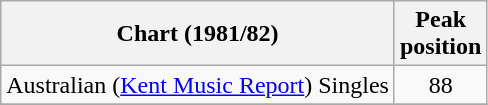<table class="wikitable">
<tr>
<th align="left">Chart (1981/82)</th>
<th align="center">Peak<br>position</th>
</tr>
<tr>
<td align="left">Australian (<a href='#'>Kent Music Report</a>) Singles </td>
<td align="center">88</td>
</tr>
<tr>
</tr>
</table>
